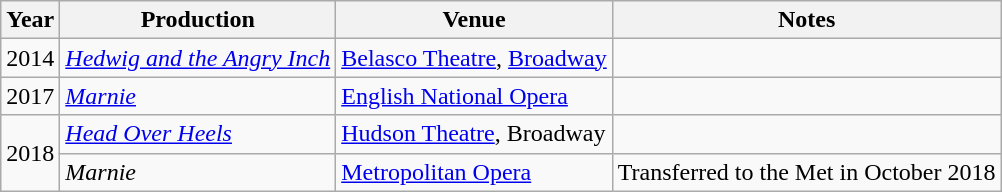<table class="wikitable plainrowheaders sortable" style="margin-right: 0;">
<tr>
<th scope="col">Year</th>
<th scope="col">Production</th>
<th scope="col">Venue</th>
<th scope="col">Notes</th>
</tr>
<tr>
<td>2014</td>
<td><em><a href='#'>Hedwig and the Angry Inch</a></em></td>
<td><a href='#'>Belasco Theatre</a>, <a href='#'>Broadway</a></td>
<td></td>
</tr>
<tr>
<td>2017</td>
<td><em><a href='#'>Marnie</a></em></td>
<td><a href='#'>English National Opera</a></td>
<td></td>
</tr>
<tr>
<td rowspan="2">2018</td>
<td><em><a href='#'>Head Over Heels</a></em></td>
<td><a href='#'>Hudson Theatre</a>, Broadway</td>
<td></td>
</tr>
<tr>
<td><em>Marnie</em></td>
<td><a href='#'>Metropolitan Opera</a></td>
<td>Transferred to the Met in October 2018</td>
</tr>
</table>
